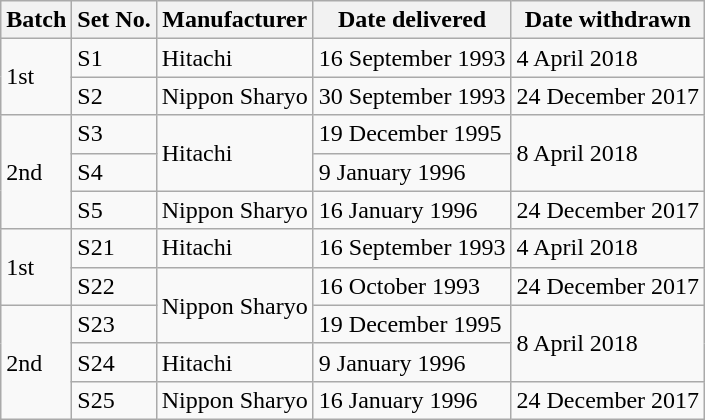<table class="wikitable">
<tr>
<th>Batch</th>
<th>Set No.</th>
<th>Manufacturer</th>
<th>Date delivered</th>
<th>Date withdrawn</th>
</tr>
<tr>
<td rowspan = "2">1st</td>
<td>S1</td>
<td>Hitachi</td>
<td>16 September 1993</td>
<td>4 April 2018</td>
</tr>
<tr>
<td>S2</td>
<td>Nippon Sharyo</td>
<td>30 September 1993</td>
<td>24 December 2017</td>
</tr>
<tr>
<td rowspan = "3">2nd</td>
<td>S3</td>
<td rowspan="2">Hitachi</td>
<td>19 December 1995</td>
<td rowspan="2">8 April 2018</td>
</tr>
<tr>
<td>S4</td>
<td>9 January 1996</td>
</tr>
<tr>
<td>S5</td>
<td>Nippon Sharyo</td>
<td>16 January 1996</td>
<td>24 December 2017</td>
</tr>
<tr>
<td rowspan = "2">1st</td>
<td>S21</td>
<td>Hitachi</td>
<td>16 September 1993</td>
<td>4 April 2018</td>
</tr>
<tr>
<td>S22</td>
<td rowspan="2">Nippon Sharyo</td>
<td>16 October 1993</td>
<td>24 December 2017</td>
</tr>
<tr>
<td rowspan = "3">2nd</td>
<td>S23</td>
<td>19 December 1995</td>
<td rowspan="2">8 April 2018</td>
</tr>
<tr>
<td>S24</td>
<td>Hitachi</td>
<td>9 January 1996</td>
</tr>
<tr>
<td>S25</td>
<td>Nippon Sharyo</td>
<td>16 January 1996</td>
<td>24 December 2017</td>
</tr>
</table>
